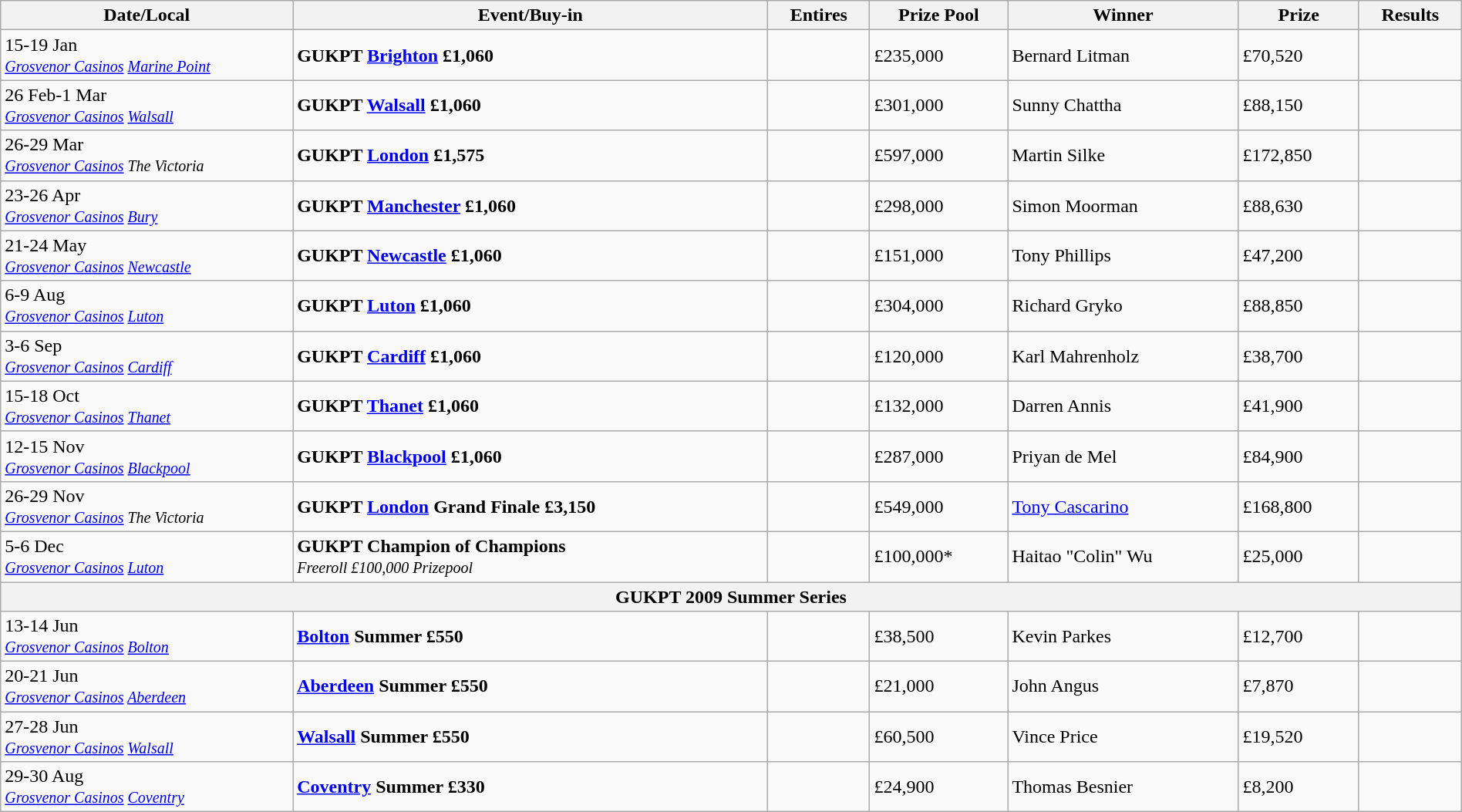<table class="wikitable" width="100%">
<tr>
<th width="20%">Date/Local</th>
<th !width="15%">Event/Buy-in</th>
<th !width="10%">Entires</th>
<th !width="10%">Prize Pool</th>
<th !width="25%">Winner</th>
<th !width="10%">Prize</th>
<th !width="10%">Results</th>
</tr>
<tr>
<td>15-19 Jan<br><small><em><a href='#'>Grosvenor Casinos</a> <a href='#'>Marine Point</a></em></small></td>
<td> <strong>GUKPT <a href='#'>Brighton</a> £1,060</strong></td>
<td></td>
<td>£235,000</td>
<td> Bernard Litman</td>
<td>£70,520</td>
<td></td>
</tr>
<tr>
<td>26 Feb-1 Mar<br><small><em><a href='#'>Grosvenor Casinos</a> <a href='#'>Walsall</a></em></small></td>
<td> <strong>GUKPT <a href='#'>Walsall</a> £1,060</strong></td>
<td></td>
<td>£301,000</td>
<td> Sunny Chattha</td>
<td>£88,150</td>
<td></td>
</tr>
<tr>
<td>26-29 Mar<br><small><em><a href='#'>Grosvenor Casinos</a> The Victoria</em></small></td>
<td> <strong>GUKPT <a href='#'>London</a> £1,575</strong></td>
<td></td>
<td>£597,000</td>
<td> Martin Silke</td>
<td>£172,850</td>
<td></td>
</tr>
<tr>
<td>23-26 Apr<br><small><em><a href='#'>Grosvenor Casinos</a> <a href='#'>Bury</a></em></small></td>
<td> <strong>GUKPT <a href='#'>Manchester</a> £1,060</strong></td>
<td></td>
<td>£298,000</td>
<td> Simon Moorman</td>
<td>£88,630</td>
<td></td>
</tr>
<tr>
<td>21-24 May<br><small><em><a href='#'>Grosvenor Casinos</a> <a href='#'>Newcastle</a></em></small></td>
<td> <strong>GUKPT <a href='#'>Newcastle</a> £1,060</strong></td>
<td></td>
<td>£151,000</td>
<td> Tony Phillips</td>
<td>£47,200</td>
<td></td>
</tr>
<tr>
<td>6-9 Aug<br><small><em><a href='#'>Grosvenor Casinos</a> <a href='#'>Luton</a></em></small></td>
<td> <strong>GUKPT <a href='#'>Luton</a> £1,060</strong></td>
<td></td>
<td>£304,000</td>
<td> Richard Gryko</td>
<td>£88,850</td>
<td></td>
</tr>
<tr>
<td>3-6 Sep<br><small><em><a href='#'>Grosvenor Casinos</a> <a href='#'>Cardiff</a></em></small></td>
<td> <strong>GUKPT <a href='#'>Cardiff</a> £1,060</strong></td>
<td></td>
<td>£120,000</td>
<td> Karl Mahrenholz</td>
<td>£38,700</td>
<td></td>
</tr>
<tr>
<td>15-18 Oct<br><small><em><a href='#'>Grosvenor Casinos</a> <a href='#'>Thanet</a></em></small></td>
<td> <strong>GUKPT <a href='#'>Thanet</a> £1,060</strong></td>
<td></td>
<td>£132,000</td>
<td> Darren Annis</td>
<td>£41,900</td>
<td></td>
</tr>
<tr>
<td>12-15 Nov<br><small><em><a href='#'>Grosvenor Casinos</a> <a href='#'>Blackpool</a></em></small></td>
<td> <strong>GUKPT <a href='#'>Blackpool</a> £1,060</strong></td>
<td></td>
<td>£287,000</td>
<td> Priyan de Mel</td>
<td>£84,900</td>
<td></td>
</tr>
<tr>
<td>26-29 Nov<br><small><em><a href='#'>Grosvenor Casinos</a> The Victoria</em></small></td>
<td> <strong>GUKPT <a href='#'>London</a> Grand Finale £3,150</strong></td>
<td></td>
<td>£549,000</td>
<td> <a href='#'>Tony Cascarino</a></td>
<td>£168,800</td>
<td></td>
</tr>
<tr>
<td>5-6 Dec<br><small><em><a href='#'>Grosvenor Casinos</a> <a href='#'>Luton</a></em></small></td>
<td> <strong>GUKPT Champion of Champions</strong><br><small><em>Freeroll £100,000 Prizepool</em></small></td>
<td></td>
<td>£100,000*</td>
<td> Haitao "Colin" Wu</td>
<td>£25,000</td>
<td></td>
</tr>
<tr>
<th colspan="7">GUKPT 2009 Summer Series</th>
</tr>
<tr>
<td>13-14 Jun<br><small><em><a href='#'>Grosvenor Casinos</a> <a href='#'>Bolton</a></em></small></td>
<td> <strong><a href='#'>Bolton</a> Summer £550</strong></td>
<td></td>
<td>£38,500</td>
<td> Kevin Parkes</td>
<td>£12,700</td>
<td></td>
</tr>
<tr>
<td>20-21 Jun<br><small><em><a href='#'>Grosvenor Casinos</a> <a href='#'>Aberdeen</a></em></small></td>
<td> <strong><a href='#'>Aberdeen</a> Summer £550</strong></td>
<td></td>
<td>£21,000</td>
<td> John Angus</td>
<td>£7,870</td>
<td></td>
</tr>
<tr>
<td>27-28 Jun<br><small><em><a href='#'>Grosvenor Casinos</a> <a href='#'>Walsall</a></em></small></td>
<td> <strong><a href='#'>Walsall</a> Summer £550</strong></td>
<td></td>
<td>£60,500</td>
<td> Vince Price</td>
<td>£19,520</td>
<td></td>
</tr>
<tr>
<td>29-30 Aug<br><small><em><a href='#'>Grosvenor Casinos</a> <a href='#'>Coventry</a></em></small></td>
<td> <strong><a href='#'>Coventry</a> Summer £330</strong></td>
<td></td>
<td>£24,900</td>
<td> Thomas Besnier</td>
<td>£8,200</td>
<td></td>
</tr>
</table>
